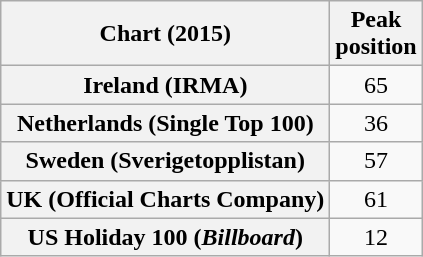<table class="wikitable sortable plainrowheaders">
<tr>
<th scope="col">Chart (2015)</th>
<th scope="col">Peak<br>position</th>
</tr>
<tr>
<th scope="row">Ireland (IRMA)</th>
<td style="text-align:center;">65</td>
</tr>
<tr>
<th scope="row">Netherlands (Single Top 100)</th>
<td style="text-align:center;">36</td>
</tr>
<tr>
<th scope="row">Sweden (Sverigetopplistan)</th>
<td style="text-align:center;">57</td>
</tr>
<tr>
<th scope="row">UK (Official Charts Company)</th>
<td style="text-align:center;">61</td>
</tr>
<tr>
<th scope="row">US Holiday 100 (<em>Billboard</em>)</th>
<td style="text-align:center;">12</td>
</tr>
</table>
